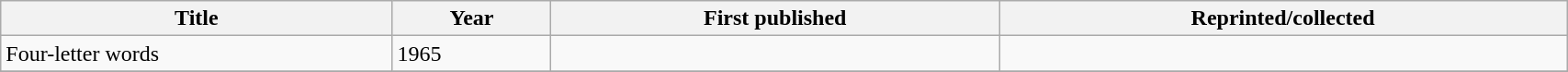<table class='wikitable sortable' width='90%'>
<tr>
<th width=25%>Title</th>
<th>Year</th>
<th>First published</th>
<th>Reprinted/collected</th>
</tr>
<tr>
<td>Four-letter words</td>
<td>1965</td>
<td></td>
<td></td>
</tr>
<tr>
</tr>
</table>
